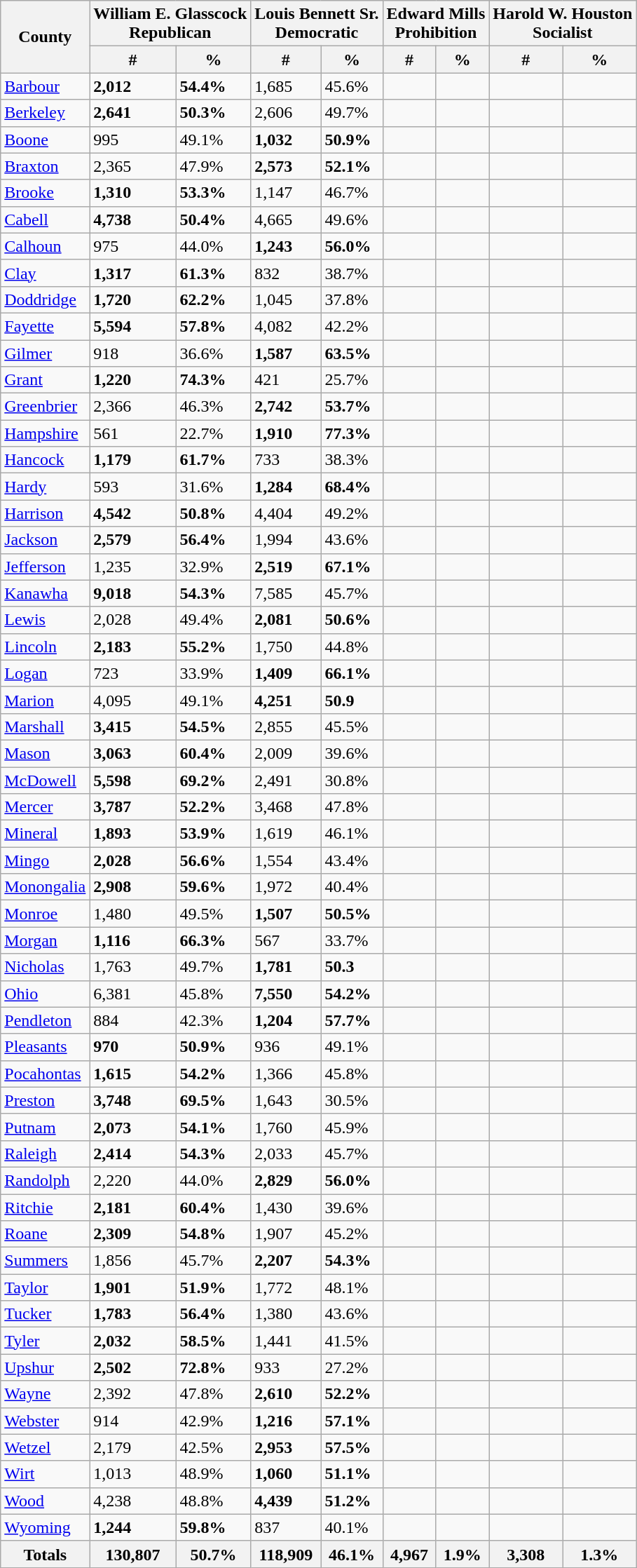<table class="wikitable sortable mw-collapsible mw-collapsed">
<tr>
<th rowspan="2">County</th>
<th colspan="2">William E. Glasscock<br>Republican</th>
<th colspan="2">Louis Bennett Sr.<br>Democratic</th>
<th colspan="2">Edward Mills<br>Prohibition</th>
<th colspan="2">Harold W. Houston<br>Socialist</th>
</tr>
<tr style="text-align:center;">
<th style="text-align:center;" data-sort-type="number">#</th>
<th style="text-align:center;" data-sort-type="number">%</th>
<th style="text-align:center;" data-sort-type="number">#</th>
<th style="text-align:center;" data-sort-type="number">%</th>
<th style="text-align:center;" data-sort-type="number">#</th>
<th style="text-align:center;" data-sort-type="number">%</th>
<th style="text-align:center;" data-sort-type="number">#</th>
<th style="text-align:center;" data-sort-type="number">%</th>
</tr>
<tr>
<td><a href='#'>Barbour</a></td>
<td><strong>2,012</strong></td>
<td><strong>54.4%</strong></td>
<td>1,685</td>
<td>45.6%</td>
<td></td>
<td></td>
<td></td>
<td></td>
</tr>
<tr>
<td><a href='#'>Berkeley</a></td>
<td><strong>2,641</strong></td>
<td><strong>50.3%</strong></td>
<td>2,606</td>
<td>49.7%</td>
<td></td>
<td></td>
<td></td>
<td></td>
</tr>
<tr>
<td><a href='#'>Boone</a></td>
<td>995</td>
<td>49.1%</td>
<td><strong>1,032</strong></td>
<td><strong>50.9%</strong></td>
<td></td>
<td></td>
<td></td>
<td></td>
</tr>
<tr>
<td><a href='#'>Braxton</a></td>
<td>2,365</td>
<td>47.9%</td>
<td><strong>2,573</strong></td>
<td><strong>52.1%</strong></td>
<td></td>
<td></td>
<td></td>
<td></td>
</tr>
<tr>
<td><a href='#'>Brooke</a></td>
<td><strong>1,310</strong></td>
<td><strong>53.3%</strong></td>
<td>1,147</td>
<td>46.7%</td>
<td></td>
<td></td>
<td></td>
<td></td>
</tr>
<tr>
<td><a href='#'>Cabell</a></td>
<td><strong>4,738</strong></td>
<td><strong>50.4%</strong></td>
<td>4,665</td>
<td>49.6%</td>
<td></td>
<td></td>
<td></td>
<td></td>
</tr>
<tr>
<td><a href='#'>Calhoun</a></td>
<td>975</td>
<td>44.0%</td>
<td><strong>1,243</strong></td>
<td><strong>56.0%</strong></td>
<td></td>
<td></td>
<td></td>
<td></td>
</tr>
<tr>
<td><a href='#'>Clay</a></td>
<td><strong>1,317</strong></td>
<td><strong>61.3%</strong></td>
<td>832</td>
<td>38.7%</td>
<td></td>
<td></td>
<td></td>
<td></td>
</tr>
<tr>
<td><a href='#'>Doddridge</a></td>
<td><strong>1,720</strong></td>
<td><strong>62.2%</strong></td>
<td>1,045</td>
<td>37.8%</td>
<td></td>
<td></td>
<td></td>
<td></td>
</tr>
<tr>
<td><a href='#'>Fayette</a></td>
<td><strong>5,594</strong></td>
<td><strong>57.8%</strong></td>
<td>4,082</td>
<td>42.2%</td>
<td></td>
<td></td>
<td></td>
<td></td>
</tr>
<tr>
<td><a href='#'>Gilmer</a></td>
<td>918</td>
<td>36.6%</td>
<td><strong>1,587</strong></td>
<td><strong>63.5%</strong></td>
<td></td>
<td></td>
<td></td>
<td></td>
</tr>
<tr>
<td><a href='#'>Grant</a></td>
<td><strong>1,220</strong></td>
<td><strong>74.3%</strong></td>
<td>421</td>
<td>25.7%</td>
<td></td>
<td></td>
<td></td>
<td></td>
</tr>
<tr>
<td><a href='#'>Greenbrier</a></td>
<td>2,366</td>
<td>46.3%</td>
<td><strong>2,742</strong></td>
<td><strong>53.7%</strong></td>
<td></td>
<td></td>
<td></td>
<td></td>
</tr>
<tr>
<td><a href='#'>Hampshire</a></td>
<td>561</td>
<td>22.7%</td>
<td><strong>1,910</strong></td>
<td><strong>77.3%</strong></td>
<td></td>
<td></td>
<td></td>
<td></td>
</tr>
<tr>
<td><a href='#'>Hancock</a></td>
<td><strong>1,179</strong></td>
<td><strong>61.7%</strong></td>
<td>733</td>
<td>38.3%</td>
<td></td>
<td></td>
<td></td>
<td></td>
</tr>
<tr>
<td><a href='#'>Hardy</a></td>
<td>593</td>
<td>31.6%</td>
<td><strong>1,284</strong></td>
<td><strong>68.4%</strong></td>
<td></td>
<td></td>
<td></td>
<td></td>
</tr>
<tr>
<td><a href='#'>Harrison</a></td>
<td><strong>4,542</strong></td>
<td><strong>50.8%</strong></td>
<td>4,404</td>
<td>49.2%</td>
<td></td>
<td></td>
<td></td>
<td></td>
</tr>
<tr>
<td><a href='#'>Jackson</a></td>
<td><strong>2,579</strong></td>
<td><strong>56.4%</strong></td>
<td>1,994</td>
<td>43.6%</td>
<td></td>
<td></td>
<td></td>
<td></td>
</tr>
<tr>
<td><a href='#'>Jefferson</a></td>
<td>1,235</td>
<td>32.9%</td>
<td><strong>2,519</strong></td>
<td><strong>67.1%</strong></td>
<td></td>
<td></td>
<td></td>
<td></td>
</tr>
<tr>
<td><a href='#'>Kanawha</a></td>
<td><strong>9,018</strong></td>
<td><strong>54.3%</strong></td>
<td>7,585</td>
<td>45.7%</td>
<td></td>
<td></td>
<td></td>
<td></td>
</tr>
<tr>
<td><a href='#'>Lewis</a></td>
<td>2,028</td>
<td>49.4%</td>
<td><strong>2,081</strong></td>
<td><strong>50.6%</strong></td>
<td></td>
<td></td>
<td></td>
<td></td>
</tr>
<tr>
<td><a href='#'>Lincoln</a></td>
<td><strong>2,183</strong></td>
<td><strong>55.2%</strong></td>
<td>1,750</td>
<td>44.8%</td>
<td></td>
<td></td>
<td></td>
<td></td>
</tr>
<tr>
<td><a href='#'>Logan</a></td>
<td>723</td>
<td>33.9%</td>
<td><strong>1,409</strong></td>
<td><strong>66.1%</strong></td>
<td></td>
<td></td>
<td></td>
<td></td>
</tr>
<tr>
<td><a href='#'>Marion</a></td>
<td>4,095</td>
<td>49.1%</td>
<td><strong>4,251</strong></td>
<td><strong>50.9</strong></td>
<td></td>
<td></td>
<td></td>
<td></td>
</tr>
<tr>
<td><a href='#'>Marshall</a></td>
<td><strong>3,415</strong></td>
<td><strong>54.5%</strong></td>
<td>2,855</td>
<td>45.5%</td>
<td></td>
<td></td>
<td></td>
<td></td>
</tr>
<tr>
<td><a href='#'>Mason</a></td>
<td><strong>3,063</strong></td>
<td><strong>60.4%</strong></td>
<td>2,009</td>
<td>39.6%</td>
<td></td>
<td></td>
<td></td>
<td></td>
</tr>
<tr>
<td><a href='#'>McDowell</a></td>
<td><strong>5,598</strong></td>
<td><strong>69.2%</strong></td>
<td>2,491</td>
<td>30.8%</td>
<td></td>
<td></td>
<td></td>
<td></td>
</tr>
<tr>
<td><a href='#'>Mercer</a></td>
<td><strong>3,787</strong></td>
<td><strong>52.2%</strong></td>
<td>3,468</td>
<td>47.8%</td>
<td></td>
<td></td>
<td></td>
<td></td>
</tr>
<tr>
<td><a href='#'>Mineral</a></td>
<td><strong>1,893</strong></td>
<td><strong>53.9%</strong></td>
<td>1,619</td>
<td>46.1%</td>
<td></td>
<td></td>
<td></td>
<td></td>
</tr>
<tr>
<td><a href='#'>Mingo</a></td>
<td><strong>2,028</strong></td>
<td><strong>56.6%</strong></td>
<td>1,554</td>
<td>43.4%</td>
<td></td>
<td></td>
<td></td>
<td></td>
</tr>
<tr>
<td><a href='#'>Monongalia</a></td>
<td><strong>2,908</strong></td>
<td><strong>59.6%</strong></td>
<td>1,972</td>
<td>40.4%</td>
<td></td>
<td></td>
<td></td>
<td></td>
</tr>
<tr>
<td><a href='#'>Monroe</a></td>
<td>1,480</td>
<td>49.5%</td>
<td><strong>1,507</strong></td>
<td><strong>50.5%</strong></td>
<td></td>
<td></td>
<td></td>
<td></td>
</tr>
<tr>
<td><a href='#'>Morgan</a></td>
<td><strong>1,116</strong></td>
<td><strong>66.3%</strong></td>
<td>567</td>
<td>33.7%</td>
<td></td>
<td></td>
<td></td>
<td></td>
</tr>
<tr>
<td><a href='#'>Nicholas</a></td>
<td>1,763</td>
<td>49.7%</td>
<td><strong>1,781</strong></td>
<td><strong>50.3</strong></td>
<td></td>
<td></td>
<td></td>
<td></td>
</tr>
<tr>
<td><a href='#'>Ohio</a></td>
<td>6,381</td>
<td>45.8%</td>
<td><strong>7,550</strong></td>
<td><strong>54.2%</strong></td>
<td></td>
<td></td>
<td></td>
<td></td>
</tr>
<tr>
<td><a href='#'>Pendleton</a></td>
<td>884</td>
<td>42.3%</td>
<td><strong>1,204</strong></td>
<td><strong>57.7%</strong></td>
<td></td>
<td></td>
<td></td>
<td></td>
</tr>
<tr>
<td><a href='#'>Pleasants</a></td>
<td><strong>970</strong></td>
<td><strong>50.9%</strong></td>
<td>936</td>
<td>49.1%</td>
<td></td>
<td></td>
<td></td>
<td></td>
</tr>
<tr>
<td><a href='#'>Pocahontas</a></td>
<td><strong>1,615</strong></td>
<td><strong>54.2%</strong></td>
<td>1,366</td>
<td>45.8%</td>
<td></td>
<td></td>
<td></td>
<td></td>
</tr>
<tr>
<td><a href='#'>Preston</a></td>
<td><strong>3,748</strong></td>
<td><strong>69.5%</strong></td>
<td>1,643</td>
<td>30.5%</td>
<td></td>
<td></td>
<td></td>
<td></td>
</tr>
<tr>
<td><a href='#'>Putnam</a></td>
<td><strong>2,073</strong></td>
<td><strong>54.1%</strong></td>
<td>1,760</td>
<td>45.9%</td>
<td></td>
<td></td>
<td></td>
<td></td>
</tr>
<tr>
<td><a href='#'>Raleigh</a></td>
<td><strong>2,414</strong></td>
<td><strong>54.3%</strong></td>
<td>2,033</td>
<td>45.7%</td>
<td></td>
<td></td>
<td></td>
<td></td>
</tr>
<tr>
<td><a href='#'>Randolph</a></td>
<td>2,220</td>
<td>44.0%</td>
<td><strong>2,829</strong></td>
<td><strong>56.0%</strong></td>
<td></td>
<td></td>
<td></td>
<td></td>
</tr>
<tr>
<td><a href='#'>Ritchie</a></td>
<td><strong>2,181</strong></td>
<td><strong>60.4%</strong></td>
<td>1,430</td>
<td>39.6%</td>
<td></td>
<td></td>
<td></td>
<td></td>
</tr>
<tr>
<td><a href='#'>Roane</a></td>
<td><strong>2,309</strong></td>
<td><strong>54.8%</strong></td>
<td>1,907</td>
<td>45.2%</td>
<td></td>
<td></td>
<td></td>
<td></td>
</tr>
<tr>
<td><a href='#'>Summers</a></td>
<td>1,856</td>
<td>45.7%</td>
<td><strong>2,207</strong></td>
<td><strong>54.3%</strong></td>
<td></td>
<td></td>
<td></td>
<td></td>
</tr>
<tr>
<td><a href='#'>Taylor</a></td>
<td><strong>1,901</strong></td>
<td><strong>51.9%</strong></td>
<td>1,772</td>
<td>48.1%</td>
<td></td>
<td></td>
<td></td>
<td></td>
</tr>
<tr>
<td><a href='#'>Tucker</a></td>
<td><strong>1,783</strong></td>
<td><strong>56.4%</strong></td>
<td>1,380</td>
<td>43.6%</td>
<td></td>
<td></td>
<td></td>
<td></td>
</tr>
<tr>
<td><a href='#'>Tyler</a></td>
<td><strong>2,032</strong></td>
<td><strong>58.5%</strong></td>
<td>1,441</td>
<td>41.5%</td>
<td></td>
<td></td>
<td></td>
<td></td>
</tr>
<tr>
<td><a href='#'>Upshur</a></td>
<td><strong>2,502</strong></td>
<td><strong>72.8%</strong></td>
<td>933</td>
<td>27.2%</td>
<td></td>
<td></td>
<td></td>
<td></td>
</tr>
<tr>
<td><a href='#'>Wayne</a></td>
<td>2,392</td>
<td>47.8%</td>
<td><strong>2,610</strong></td>
<td><strong>52.2%</strong></td>
<td></td>
<td></td>
<td></td>
<td></td>
</tr>
<tr>
<td><a href='#'>Webster</a></td>
<td>914</td>
<td>42.9%</td>
<td><strong>1,216</strong></td>
<td><strong>57.1%</strong></td>
<td></td>
<td></td>
<td></td>
<td></td>
</tr>
<tr>
<td><a href='#'>Wetzel</a></td>
<td>2,179</td>
<td>42.5%</td>
<td><strong>2,953</strong></td>
<td><strong>57.5%</strong></td>
<td></td>
<td></td>
<td></td>
<td></td>
</tr>
<tr>
<td><a href='#'>Wirt</a></td>
<td>1,013</td>
<td>48.9%</td>
<td><strong>1,060</strong></td>
<td><strong>51.1%</strong></td>
<td></td>
<td></td>
<td></td>
<td></td>
</tr>
<tr>
<td><a href='#'>Wood</a></td>
<td>4,238</td>
<td>48.8%</td>
<td><strong>4,439</strong></td>
<td><strong>51.2%</strong></td>
<td></td>
<td></td>
<td></td>
<td></td>
</tr>
<tr>
<td><a href='#'>Wyoming</a></td>
<td><strong>1,244</strong></td>
<td><strong>59.8%</strong></td>
<td>837</td>
<td>40.1%</td>
<td></td>
<td></td>
<td></td>
<td></td>
</tr>
<tr>
<th>Totals</th>
<th>130,807</th>
<th>50.7%</th>
<th>118,909</th>
<th>46.1%</th>
<th>4,967</th>
<th>1.9%</th>
<th>3,308</th>
<th>1.3%</th>
</tr>
</table>
